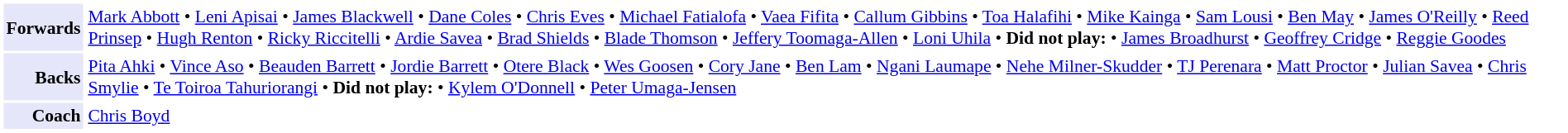<table cellpadding="2" style="border: 1px solid white; font-size:90%;">
<tr>
<td style="text-align:right;" bgcolor="lavender"><strong>Forwards</strong></td>
<td style="text-align:left;"><a href='#'>Mark Abbott</a> • <a href='#'>Leni Apisai</a> • <a href='#'>James Blackwell</a> • <a href='#'>Dane Coles</a> • <a href='#'>Chris Eves</a> • <a href='#'>Michael Fatialofa</a> • <a href='#'>Vaea Fifita</a> • <a href='#'>Callum Gibbins</a> • <a href='#'>Toa Halafihi</a> • <a href='#'>Mike Kainga</a> • <a href='#'>Sam Lousi</a> • <a href='#'>Ben May</a> • <a href='#'>James O'Reilly</a> • <a href='#'>Reed Prinsep</a> • <a href='#'>Hugh Renton</a> • <a href='#'>Ricky Riccitelli</a> • <a href='#'>Ardie Savea</a> • <a href='#'>Brad Shields</a> • <a href='#'>Blade Thomson</a> • <a href='#'>Jeffery Toomaga-Allen</a> • <a href='#'>Loni Uhila</a> • <strong>Did not play:</strong> • <a href='#'>James Broadhurst</a> • <a href='#'>Geoffrey Cridge</a> • <a href='#'>Reggie Goodes</a></td>
</tr>
<tr>
<td style="text-align:right;" bgcolor="lavender"><strong>Backs</strong></td>
<td style="text-align:left;"><a href='#'>Pita Ahki</a> • <a href='#'>Vince Aso</a> • <a href='#'>Beauden Barrett</a> • <a href='#'>Jordie Barrett</a> • <a href='#'>Otere Black</a> • <a href='#'>Wes Goosen</a> • <a href='#'>Cory Jane</a> • <a href='#'>Ben Lam</a> • <a href='#'>Ngani Laumape</a> • <a href='#'>Nehe Milner-Skudder</a> • <a href='#'>TJ Perenara</a> • <a href='#'>Matt Proctor</a> • <a href='#'>Julian Savea</a> • <a href='#'>Chris Smylie</a> • <a href='#'>Te Toiroa Tahuriorangi</a> • <strong>Did not play:</strong> • <a href='#'>Kylem O'Donnell</a> • <a href='#'>Peter Umaga-Jensen</a></td>
</tr>
<tr>
<td style="text-align:right;" bgcolor="lavender"><strong>Coach</strong></td>
<td style="text-align:left;"><a href='#'>Chris Boyd</a></td>
</tr>
</table>
